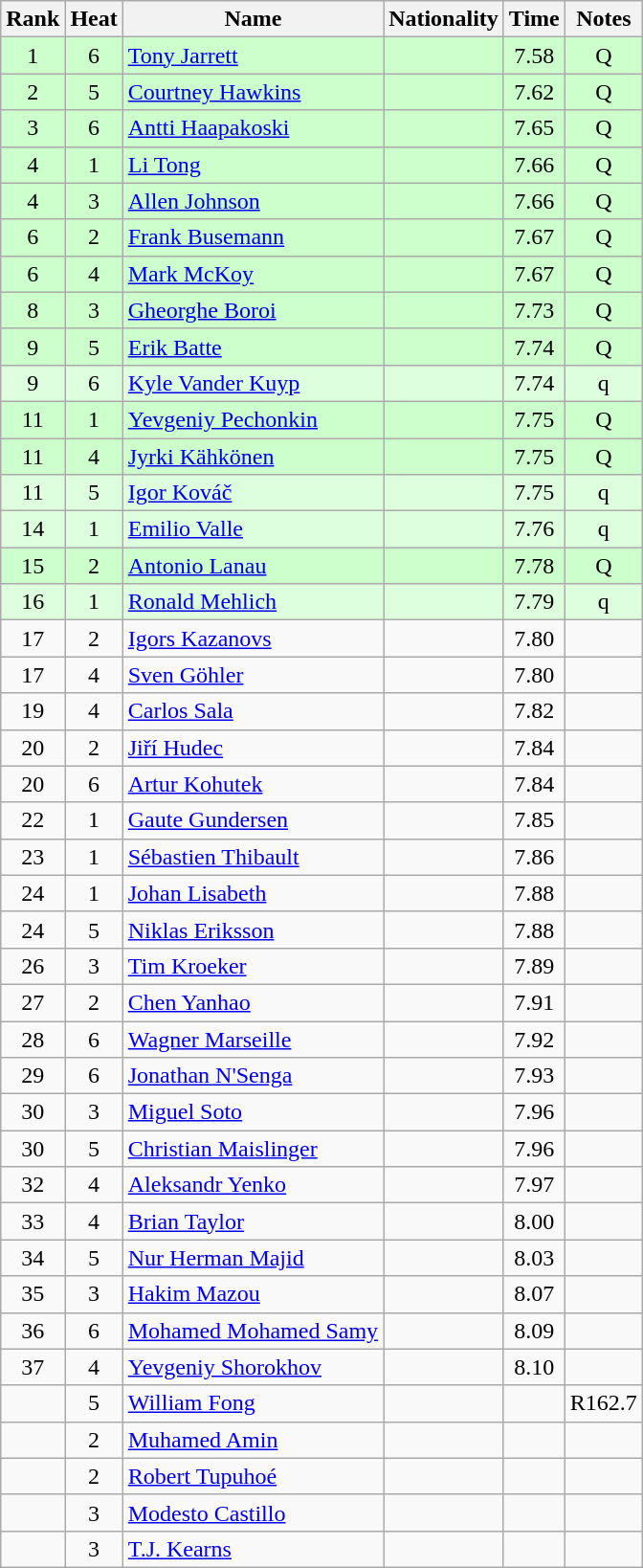<table class="wikitable sortable" style="text-align:center">
<tr>
<th>Rank</th>
<th>Heat</th>
<th>Name</th>
<th>Nationality</th>
<th>Time</th>
<th>Notes</th>
</tr>
<tr bgcolor=ccffcc>
<td>1</td>
<td>6</td>
<td align="left"><a href='#'>Tony Jarrett</a></td>
<td align=left></td>
<td>7.58</td>
<td>Q</td>
</tr>
<tr bgcolor=ccffcc>
<td>2</td>
<td>5</td>
<td align="left"><a href='#'>Courtney Hawkins</a></td>
<td align=left></td>
<td>7.62</td>
<td>Q</td>
</tr>
<tr bgcolor=ccffcc>
<td>3</td>
<td>6</td>
<td align="left"><a href='#'>Antti Haapakoski</a></td>
<td align=left></td>
<td>7.65</td>
<td>Q</td>
</tr>
<tr bgcolor=ccffcc>
<td>4</td>
<td>1</td>
<td align="left"><a href='#'>Li Tong</a></td>
<td align=left></td>
<td>7.66</td>
<td>Q</td>
</tr>
<tr bgcolor=ccffcc>
<td>4</td>
<td>3</td>
<td align="left"><a href='#'>Allen Johnson</a></td>
<td align=left></td>
<td>7.66</td>
<td>Q</td>
</tr>
<tr bgcolor=ccffcc>
<td>6</td>
<td>2</td>
<td align="left"><a href='#'>Frank Busemann</a></td>
<td align=left></td>
<td>7.67</td>
<td>Q</td>
</tr>
<tr bgcolor=ccffcc>
<td>6</td>
<td>4</td>
<td align="left"><a href='#'>Mark McKoy</a></td>
<td align=left></td>
<td>7.67</td>
<td>Q</td>
</tr>
<tr bgcolor=ccffcc>
<td>8</td>
<td>3</td>
<td align="left"><a href='#'>Gheorghe Boroi</a></td>
<td align=left></td>
<td>7.73</td>
<td>Q</td>
</tr>
<tr bgcolor=ccffcc>
<td>9</td>
<td>5</td>
<td align="left"><a href='#'>Erik Batte</a></td>
<td align=left></td>
<td>7.74</td>
<td>Q</td>
</tr>
<tr bgcolor=ddffdd>
<td>9</td>
<td>6</td>
<td align="left"><a href='#'>Kyle Vander Kuyp</a></td>
<td align=left></td>
<td>7.74</td>
<td>q</td>
</tr>
<tr bgcolor=ccffcc>
<td>11</td>
<td>1</td>
<td align="left"><a href='#'>Yevgeniy Pechonkin</a></td>
<td align=left></td>
<td>7.75</td>
<td>Q</td>
</tr>
<tr bgcolor=ccffcc>
<td>11</td>
<td>4</td>
<td align="left"><a href='#'>Jyrki Kähkönen</a></td>
<td align=left></td>
<td>7.75</td>
<td>Q</td>
</tr>
<tr bgcolor=ddffdd>
<td>11</td>
<td>5</td>
<td align="left"><a href='#'>Igor Kováč</a></td>
<td align=left></td>
<td>7.75</td>
<td>q</td>
</tr>
<tr bgcolor=ddffdd>
<td>14</td>
<td>1</td>
<td align="left"><a href='#'>Emilio Valle</a></td>
<td align=left></td>
<td>7.76</td>
<td>q</td>
</tr>
<tr bgcolor=ccffcc>
<td>15</td>
<td>2</td>
<td align="left"><a href='#'>Antonio Lanau</a></td>
<td align=left></td>
<td>7.78</td>
<td>Q</td>
</tr>
<tr bgcolor=ddffdd>
<td>16</td>
<td>1</td>
<td align="left"><a href='#'>Ronald Mehlich</a></td>
<td align=left></td>
<td>7.79</td>
<td>q</td>
</tr>
<tr>
<td>17</td>
<td>2</td>
<td align="left"><a href='#'>Igors Kazanovs</a></td>
<td align=left></td>
<td>7.80</td>
<td></td>
</tr>
<tr>
<td>17</td>
<td>4</td>
<td align="left"><a href='#'>Sven Göhler</a></td>
<td align=left></td>
<td>7.80</td>
<td></td>
</tr>
<tr>
<td>19</td>
<td>4</td>
<td align="left"><a href='#'>Carlos Sala</a></td>
<td align=left></td>
<td>7.82</td>
<td></td>
</tr>
<tr>
<td>20</td>
<td>2</td>
<td align="left"><a href='#'>Jiří Hudec</a></td>
<td align=left></td>
<td>7.84</td>
<td></td>
</tr>
<tr>
<td>20</td>
<td>6</td>
<td align="left"><a href='#'>Artur Kohutek</a></td>
<td align=left></td>
<td>7.84</td>
<td></td>
</tr>
<tr>
<td>22</td>
<td>1</td>
<td align="left"><a href='#'>Gaute Gundersen</a></td>
<td align=left></td>
<td>7.85</td>
<td></td>
</tr>
<tr>
<td>23</td>
<td>1</td>
<td align="left"><a href='#'>Sébastien Thibault</a></td>
<td align=left></td>
<td>7.86</td>
<td></td>
</tr>
<tr>
<td>24</td>
<td>1</td>
<td align="left"><a href='#'>Johan Lisabeth</a></td>
<td align=left></td>
<td>7.88</td>
<td></td>
</tr>
<tr>
<td>24</td>
<td>5</td>
<td align="left"><a href='#'>Niklas Eriksson</a></td>
<td align=left></td>
<td>7.88</td>
<td></td>
</tr>
<tr>
<td>26</td>
<td>3</td>
<td align="left"><a href='#'>Tim Kroeker</a></td>
<td align=left></td>
<td>7.89</td>
<td></td>
</tr>
<tr>
<td>27</td>
<td>2</td>
<td align="left"><a href='#'>Chen Yanhao</a></td>
<td align=left></td>
<td>7.91</td>
<td></td>
</tr>
<tr>
<td>28</td>
<td>6</td>
<td align="left"><a href='#'>Wagner Marseille</a></td>
<td align=left></td>
<td>7.92</td>
<td></td>
</tr>
<tr>
<td>29</td>
<td>6</td>
<td align="left"><a href='#'>Jonathan N'Senga</a></td>
<td align=left></td>
<td>7.93</td>
<td></td>
</tr>
<tr>
<td>30</td>
<td>3</td>
<td align="left"><a href='#'>Miguel Soto</a></td>
<td align=left></td>
<td>7.96</td>
<td></td>
</tr>
<tr>
<td>30</td>
<td>5</td>
<td align="left"><a href='#'>Christian Maislinger</a></td>
<td align=left></td>
<td>7.96</td>
<td></td>
</tr>
<tr>
<td>32</td>
<td>4</td>
<td align="left"><a href='#'>Aleksandr Yenko</a></td>
<td align=left></td>
<td>7.97</td>
<td></td>
</tr>
<tr>
<td>33</td>
<td>4</td>
<td align="left"><a href='#'>Brian Taylor</a></td>
<td align=left></td>
<td>8.00</td>
<td></td>
</tr>
<tr>
<td>34</td>
<td>5</td>
<td align="left"><a href='#'>Nur Herman Majid</a></td>
<td align=left></td>
<td>8.03</td>
<td></td>
</tr>
<tr>
<td>35</td>
<td>3</td>
<td align="left"><a href='#'>Hakim Mazou</a></td>
<td align=left></td>
<td>8.07</td>
<td></td>
</tr>
<tr>
<td>36</td>
<td>6</td>
<td align="left"><a href='#'>Mohamed Mohamed Samy</a></td>
<td align=left></td>
<td>8.09</td>
<td></td>
</tr>
<tr>
<td>37</td>
<td>4</td>
<td align="left"><a href='#'>Yevgeniy Shorokhov</a></td>
<td align=left></td>
<td>8.10</td>
<td></td>
</tr>
<tr>
<td></td>
<td>5</td>
<td align="left"><a href='#'>William Fong</a></td>
<td align=left></td>
<td></td>
<td>R162.7</td>
</tr>
<tr>
<td></td>
<td>2</td>
<td align="left"><a href='#'>Muhamed Amin</a></td>
<td align=left></td>
<td></td>
<td></td>
</tr>
<tr>
<td></td>
<td>2</td>
<td align="left"><a href='#'>Robert Tupuhoé</a></td>
<td align=left></td>
<td></td>
<td></td>
</tr>
<tr>
<td></td>
<td>3</td>
<td align="left"><a href='#'>Modesto Castillo</a></td>
<td align=left></td>
<td></td>
<td></td>
</tr>
<tr>
<td></td>
<td>3</td>
<td align="left"><a href='#'>T.J. Kearns</a></td>
<td align=left></td>
<td></td>
<td></td>
</tr>
</table>
